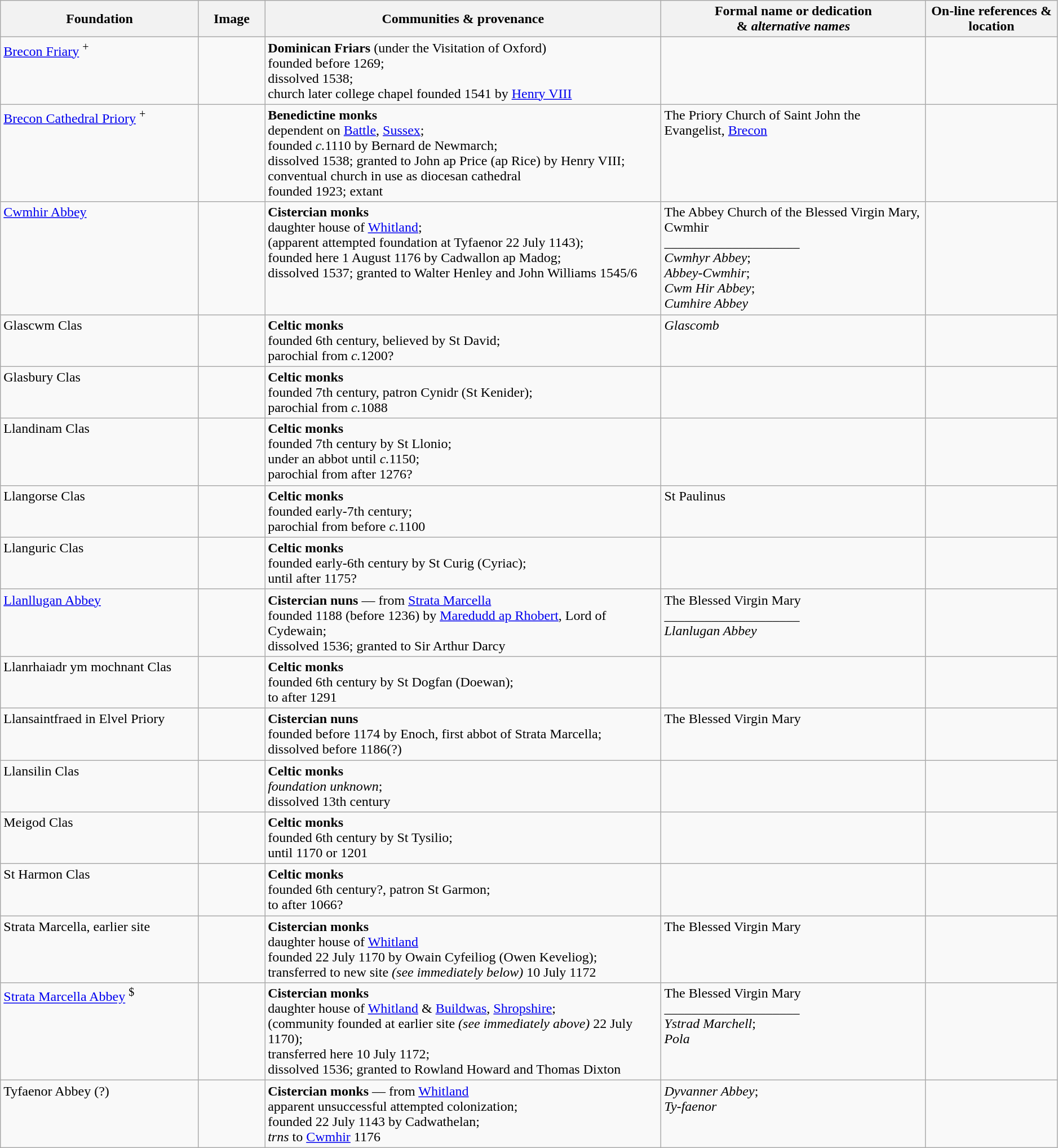<table style="width:99%;" class="wikitable">
<tr>
<th style="width:15%;">Foundation</th>
<th style="width:5%;">Image</th>
<th style="width:30%;">Communities & provenance</th>
<th style="width:20%;">Formal name or dedication <br>& <em>alternative names</em></th>
<th style="width:10%;">On-line references & location</th>
</tr>
<tr valign=top>
<td><a href='#'>Brecon Friary</a> <sup>+</sup></td>
<td></td>
<td><strong>Dominican Friars</strong> (under the Visitation of Oxford)<br>founded before 1269;<br>dissolved 1538;<br>church later college chapel founded 1541 by <a href='#'>Henry VIII</a></td>
<td></td>
<td><br></td>
</tr>
<tr valign=top>
<td><a href='#'>Brecon Cathedral Priory</a> <sup>+</sup></td>
<td></td>
<td><strong>Benedictine monks</strong><br>dependent on <a href='#'>Battle</a>, <a href='#'>Sussex</a>;<br>founded <em>c.</em>1110 by Bernard de Newmarch;<br>dissolved 1538; granted to John ap Price (ap Rice) by Henry VIII;<br>conventual church in use as diocesan cathedral<br>founded 1923; extant</td>
<td>The Priory Church of Saint John the Evangelist, <a href='#'>Brecon</a></td>
<td><br><br></td>
</tr>
<tr valign=top>
<td><a href='#'>Cwmhir Abbey</a></td>
<td></td>
<td><strong>Cistercian monks</strong><br>daughter house of <a href='#'>Whitland</a>;<br>(apparent attempted foundation at Tyfaenor 22 July 1143);<br>founded here 1 August 1176 by Cadwallon ap Madog;<br>dissolved 1537; granted to Walter Henley and John Williams 1545/6</td>
<td>The Abbey Church of the Blessed Virgin Mary, Cwmhir<br>____________________<br><em>Cwmhyr Abbey</em>;<br><em>Abbey-Cwmhir</em>;<br><em>Cwm Hir Abbey</em>;<br><em>Cumhire Abbey</em></td>
<td><br><br></td>
</tr>
<tr valign=top>
<td>Glascwm Clas</td>
<td></td>
<td><strong>Celtic monks</strong><br>founded 6th century, believed by St David;<br>parochial from <em>c.</em>1200?</td>
<td><em>Glascomb</em></td>
<td></td>
</tr>
<tr valign=top>
<td>Glasbury Clas</td>
<td></td>
<td><strong>Celtic monks</strong><br>founded 7th century, patron Cynidr (St Kenider);<br>parochial from <em>c.</em>1088</td>
<td></td>
<td></td>
</tr>
<tr valign=top>
<td>Llandinam Clas</td>
<td></td>
<td><strong>Celtic monks</strong><br>founded 7th century by St Llonio;<br>under an abbot until <em>c.</em>1150;<br>parochial from after 1276?</td>
<td></td>
<td></td>
</tr>
<tr valign=top>
<td>Llangorse Clas</td>
<td></td>
<td><strong>Celtic monks</strong><br>founded early-7th century;<br>parochial from before <em>c.</em>1100</td>
<td>St Paulinus</td>
<td></td>
</tr>
<tr valign=top>
<td>Llanguric Clas</td>
<td></td>
<td><strong>Celtic monks</strong><br>founded early-6th century by St Curig (Cyriac);<br> until after 1175?</td>
<td></td>
<td></td>
</tr>
<tr valign=top>
<td><a href='#'>Llanllugan Abbey</a></td>
<td></td>
<td><strong>Cistercian nuns</strong> — from <a href='#'>Strata Marcella</a><br>founded 1188 (before 1236) by <a href='#'>Maredudd ap Rhobert</a>, Lord of Cydewain;<br>dissolved 1536; granted to Sir Arthur Darcy</td>
<td>The Blessed Virgin Mary<br>____________________<br><em>Llanlugan Abbey</em></td>
<td><br><br></td>
</tr>
<tr valign=top>
<td>Llanrhaiadr ym mochnant Clas</td>
<td></td>
<td><strong>Celtic monks</strong><br>founded 6th century by St Dogfan (Doewan);<br> to after 1291</td>
<td></td>
<td></td>
</tr>
<tr valign=top>
<td>Llansaintfraed in Elvel Priory</td>
<td></td>
<td><strong>Cistercian nuns</strong><br>founded before 1174 by Enoch, first abbot of Strata Marcella;<br>dissolved before 1186(?)</td>
<td>The Blessed Virgin Mary</td>
<td></td>
</tr>
<tr valign=top>
<td>Llansilin Clas</td>
<td></td>
<td><strong>Celtic monks</strong><br><em>foundation unknown</em>;<br>dissolved 13th century</td>
<td></td>
<td></td>
</tr>
<tr valign=top>
<td>Meigod Clas</td>
<td></td>
<td><strong>Celtic monks</strong><br>founded 6th century by St Tysilio;<br> until 1170 or 1201</td>
<td></td>
<td></td>
</tr>
<tr valign=top>
<td>St Harmon Clas</td>
<td></td>
<td><strong>Celtic monks</strong><br>founded 6th century?, patron St Garmon;<br> to after 1066?</td>
<td></td>
<td></td>
</tr>
<tr valign=top>
<td>Strata Marcella, earlier site</td>
<td></td>
<td><strong>Cistercian monks</strong><br>daughter house of <a href='#'>Whitland</a><br>founded 22 July 1170 by Owain Cyfeiliog (Owen Keveliog);<br>transferred to new site <em>(see immediately below)</em> 10 July 1172</td>
<td>The Blessed Virgin Mary</td>
<td></td>
</tr>
<tr valign=top>
<td><a href='#'>Strata Marcella Abbey</a> <sup>$</sup></td>
<td></td>
<td><strong>Cistercian monks</strong><br>daughter house of <a href='#'>Whitland</a> & <a href='#'>Buildwas</a>, <a href='#'>Shropshire</a>;<br>(community founded at earlier site <em>(see immediately above)</em> 22 July 1170);<br>transferred here 10 July 1172;<br>dissolved 1536; granted to Rowland Howard and Thomas Dixton</td>
<td>The Blessed Virgin Mary<br>____________________<br><em>Ystrad Marchell</em>;<br><em>Pola</em></td>
<td><br><br></td>
</tr>
<tr valign=top>
<td>Tyfaenor Abbey (?)</td>
<td></td>
<td><strong>Cistercian monks</strong> — from <a href='#'>Whitland</a><br>apparent unsuccessful attempted colonization;<br>founded 22 July 1143 by Cadwathelan;<br><em>trns</em> to <a href='#'>Cwmhir</a> 1176</td>
<td><em>Dyvanner Abbey</em>;<br><em>Ty-faenor</em></td>
<td></td>
</tr>
</table>
